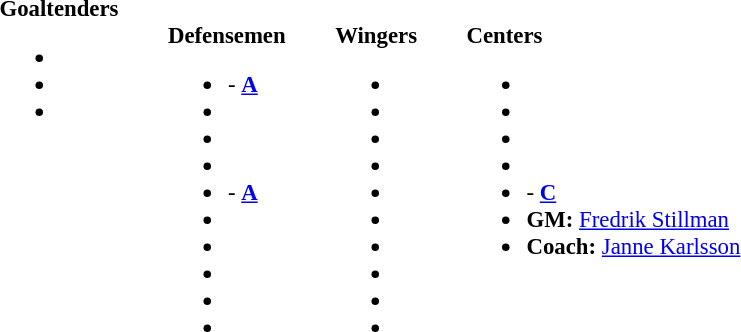<table class="toccolours" style="text-align: left;">
<tr>
<td style="font-size: 95%;" valign="top"><strong>Goaltenders</strong><br><ul><li></li><li></li><li></li></ul><br></td>
<td style="width: 25px;"></td>
<td style="font-size: 95%;" valign="top"><br><strong>Defensemen</strong><ul><li> - <strong><a href='#'>A</a></strong></li><li></li><li></li><li></li><li> - <strong><a href='#'>A</a></strong></li><li></li><li></li><li></li><li></li><li></li></ul></td>
<td style="width: 25px;"></td>
<td style="font-size: 95%;" valign="top"><br><strong>Wingers</strong><ul><li></li><li></li><li></li><li></li><li></li><li></li><li></li><li></li><li></li><li></li></ul></td>
<td style="width: 25px;"></td>
<td style="font-size: 95%;" valign="top"><br><strong>Centers</strong><ul><li></li><li></li><li></li><li></li><li> - <strong><a href='#'>C</a></strong></li><li><strong>GM:</strong> <a href='#'>Fredrik Stillman</a></li><li><strong>Coach:</strong> <a href='#'>Janne Karlsson</a></li></ul></td>
</tr>
<tr>
</tr>
</table>
